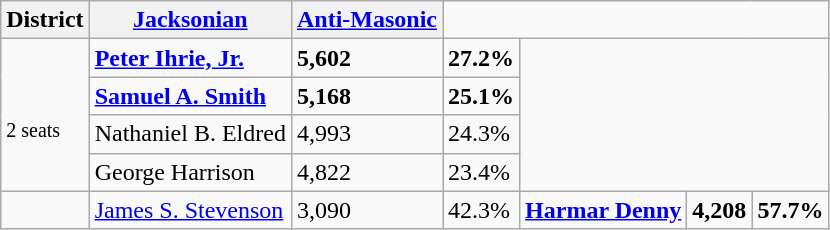<table class=wikitable>
<tr>
<th>District</th>
<th><a href='#'>Jacksonian</a></th>
<th><a href='#'>Anti-Masonic</a></th>
</tr>
<tr>
<td rowspan=4><br><small>2 seats</small></td>
<td><strong><a href='#'>Peter Ihrie, Jr.</a></strong></td>
<td><strong>5,602</strong></td>
<td><strong>27.2%</strong></td>
<td rowspan=4 colspan=3></td>
</tr>
<tr>
<td><strong><a href='#'>Samuel A. Smith</a></strong></td>
<td><strong>5,168</strong></td>
<td><strong>25.1%</strong></td>
</tr>
<tr>
<td>Nathaniel B. Eldred</td>
<td>4,993</td>
<td>24.3%</td>
</tr>
<tr>
<td>George Harrison</td>
<td>4,822</td>
<td>23.4%</td>
</tr>
<tr>
<td></td>
<td><a href='#'>James S. Stevenson</a></td>
<td>3,090</td>
<td>42.3%</td>
<td><strong><a href='#'>Harmar Denny</a></strong></td>
<td><strong>4,208</strong></td>
<td><strong>57.7%</strong></td>
</tr>
</table>
